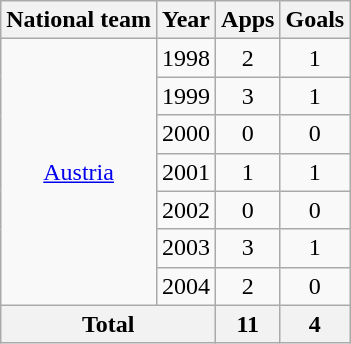<table class="wikitable" style="text-align:center">
<tr>
<th>National team</th>
<th>Year</th>
<th>Apps</th>
<th>Goals</th>
</tr>
<tr>
<td rowspan="7"><a href='#'>Austria</a></td>
<td>1998</td>
<td>2</td>
<td>1</td>
</tr>
<tr>
<td>1999</td>
<td>3</td>
<td>1</td>
</tr>
<tr>
<td>2000</td>
<td>0</td>
<td>0</td>
</tr>
<tr>
<td>2001</td>
<td>1</td>
<td>1</td>
</tr>
<tr>
<td>2002</td>
<td>0</td>
<td>0</td>
</tr>
<tr>
<td>2003</td>
<td>3</td>
<td>1</td>
</tr>
<tr>
<td>2004</td>
<td>2</td>
<td>0</td>
</tr>
<tr>
<th colspan="2">Total</th>
<th>11</th>
<th>4</th>
</tr>
</table>
